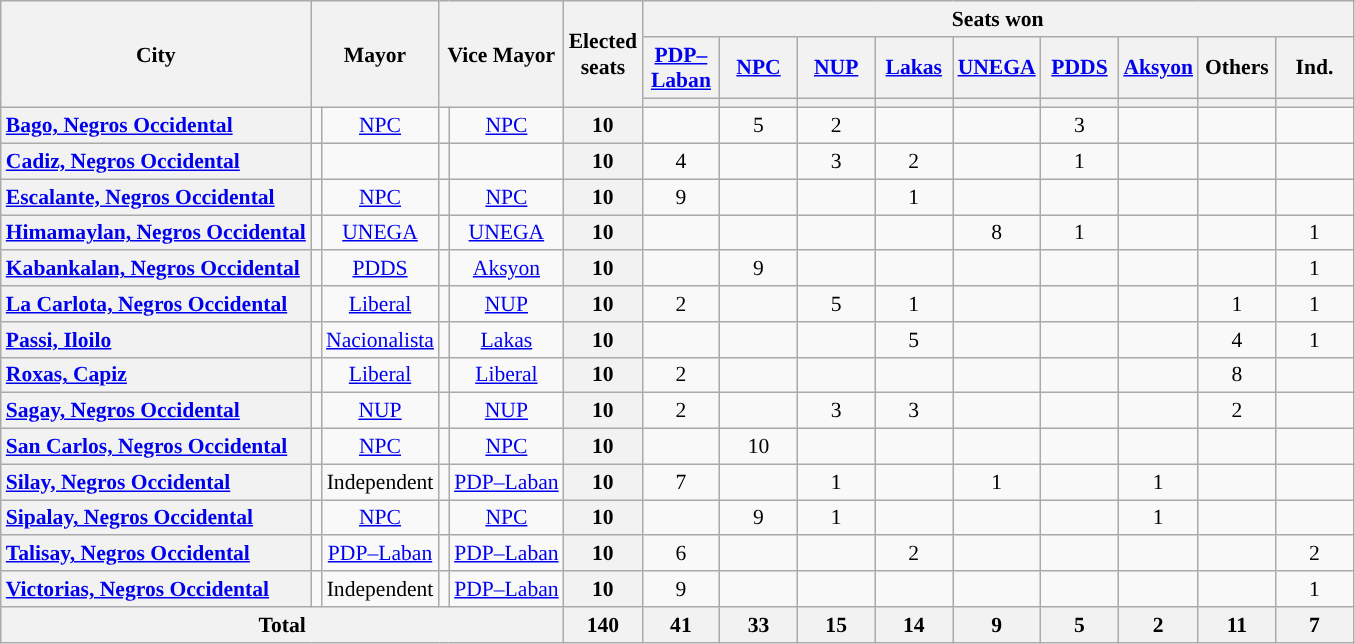<table class="wikitable" style="text-align:center; font-size: 0.9em;">
<tr>
<th rowspan="3">City</th>
<th colspan="2" rowspan="3" style="width:60px;">Mayor</th>
<th colspan="2" rowspan="3" style="width:60px;">Vice Mayor</th>
<th rowspan="3">Elected<br>seats</th>
<th colspan="9">Seats won</th>
</tr>
<tr>
<th class="unsortable" style="width:45px;"><a href='#'>PDP–Laban</a></th>
<th class="unsortable" style="width:45px;"><a href='#'>NPC</a></th>
<th class="unsortable" style="width:45px;"><a href='#'>NUP</a></th>
<th class="unsortable" style="width:45px;"><a href='#'>Lakas</a></th>
<th class="unsortable" style="width:45px;"><a href='#'>UNEGA</a></th>
<th class="unsortable" style="width:45px;"><a href='#'>PDDS</a></th>
<th class="unsortable" style="width:45px;"><a href='#'>Aksyon</a></th>
<th class="unsortable" style="width:45px;">Others</th>
<th class="unsortable" style="width:45px;">Ind.</th>
</tr>
<tr>
<th style="color:inherit;background:"></th>
<th style="color:inherit;background:"></th>
<th style="color:inherit;background:"></th>
<th style="color:inherit;background:"></th>
<th style="color:inherit;background:"></th>
<th style="color:inherit;background:"></th>
<th style="color:inherit;background:"></th>
<th></th>
<th style="color:inherit;background:"></th>
</tr>
<tr>
<th style="text-align: left;"><a href='#'>Bago, Negros Occidental</a></th>
<td style="color:inherit;background:"></td>
<td><a href='#'>NPC</a></td>
<td style="color:inherit;background:"></td>
<td><a href='#'>NPC</a></td>
<th>10</th>
<td></td>
<td>5</td>
<td>2</td>
<td></td>
<td></td>
<td>3</td>
<td></td>
<td></td>
<td></td>
</tr>
<tr>
<th style="text-align: left;"><a href='#'>Cadiz, Negros Occidental</a></th>
<td style="color:inherit;background:"></td>
<td></td>
<td style="color:inherit;background:"></td>
<td></td>
<th>10</th>
<td>4</td>
<td></td>
<td>3</td>
<td>2</td>
<td></td>
<td>1</td>
<td></td>
<td></td>
<td></td>
</tr>
<tr>
<th style="text-align: left;"><a href='#'>Escalante, Negros Occidental</a></th>
<td style="color:inherit;background:"></td>
<td><a href='#'>NPC</a></td>
<td style="color:inherit;background:"></td>
<td><a href='#'>NPC</a></td>
<th>10</th>
<td>9</td>
<td></td>
<td></td>
<td>1</td>
<td></td>
<td></td>
<td></td>
<td></td>
<td></td>
</tr>
<tr>
<th style="text-align: left;"><a href='#'>Himamaylan, Negros Occidental</a></th>
<td style="color:inherit;background:"></td>
<td><a href='#'>UNEGA</a></td>
<td style="color:inherit;background:"></td>
<td><a href='#'>UNEGA</a></td>
<th>10</th>
<td></td>
<td></td>
<td></td>
<td></td>
<td>8</td>
<td>1</td>
<td></td>
<td></td>
<td>1</td>
</tr>
<tr>
<th style="text-align: left;"><a href='#'>Kabankalan, Negros Occidental</a></th>
<td style="color:inherit;background:"></td>
<td><a href='#'>PDDS</a></td>
<td style="color:inherit;background:"></td>
<td><a href='#'>Aksyon</a></td>
<th>10</th>
<td></td>
<td>9</td>
<td></td>
<td></td>
<td></td>
<td></td>
<td></td>
<td></td>
<td>1</td>
</tr>
<tr>
<th style="text-align: left;"><a href='#'>La Carlota, Negros Occidental</a></th>
<td style="color:inherit;background:"></td>
<td><a href='#'>Liberal</a></td>
<td style="color:inherit;background:"></td>
<td><a href='#'>NUP</a></td>
<th>10</th>
<td>2</td>
<td></td>
<td>5</td>
<td>1</td>
<td></td>
<td></td>
<td></td>
<td>1 </td>
<td>1</td>
</tr>
<tr>
<th style="text-align: left;"><a href='#'>Passi, Iloilo</a></th>
<td style="color:inherit;background:"></td>
<td><a href='#'>Nacionalista</a></td>
<td style="color:inherit;background:"></td>
<td><a href='#'>Lakas</a></td>
<th>10</th>
<td></td>
<td></td>
<td></td>
<td>5</td>
<td></td>
<td></td>
<td></td>
<td>4 </td>
<td>1</td>
</tr>
<tr>
<th style="text-align: left;"><a href='#'>Roxas, Capiz</a></th>
<td style="color:inherit;background:"></td>
<td><a href='#'>Liberal</a></td>
<td style="color:inherit;background:"></td>
<td><a href='#'>Liberal</a></td>
<th>10</th>
<td>2</td>
<td></td>
<td></td>
<td></td>
<td></td>
<td></td>
<td></td>
<td>8 </td>
<td></td>
</tr>
<tr>
<th style="text-align: left;"><a href='#'>Sagay, Negros Occidental</a></th>
<td style="color:inherit;background:"></td>
<td><a href='#'>NUP</a></td>
<td style="color:inherit;background:"></td>
<td><a href='#'>NUP</a></td>
<th>10</th>
<td>2</td>
<td></td>
<td>3</td>
<td>3</td>
<td></td>
<td></td>
<td></td>
<td>2  </td>
<td></td>
</tr>
<tr>
<th style="text-align: left;"><a href='#'>San Carlos, Negros Occidental</a></th>
<td style="color:inherit;background:"></td>
<td><a href='#'>NPC</a></td>
<td style="color:inherit;background:"></td>
<td><a href='#'>NPC</a></td>
<th>10</th>
<td></td>
<td>10</td>
<td></td>
<td></td>
<td></td>
<td></td>
<td></td>
<td></td>
<td></td>
</tr>
<tr>
<th style="text-align: left;"><a href='#'>Silay, Negros Occidental</a></th>
<td style="color:inherit;background:"></td>
<td>Independent</td>
<td style="color:inherit;background:"></td>
<td><a href='#'>PDP–Laban</a></td>
<th>10</th>
<td>7</td>
<td></td>
<td>1</td>
<td></td>
<td>1</td>
<td></td>
<td>1</td>
<td></td>
<td></td>
</tr>
<tr>
<th style="text-align: left;"><a href='#'>Sipalay, Negros Occidental</a></th>
<td style="color:inherit;background:"></td>
<td><a href='#'>NPC</a></td>
<td style="color:inherit;background:"></td>
<td><a href='#'>NPC</a></td>
<th>10</th>
<td></td>
<td>9</td>
<td>1</td>
<td></td>
<td></td>
<td></td>
<td>1</td>
<td></td>
<td></td>
</tr>
<tr>
<th style="text-align: left;"><a href='#'>Talisay, Negros Occidental</a></th>
<td style="color:inherit;background:"></td>
<td><a href='#'>PDP–Laban</a></td>
<td style="color:inherit;background:"></td>
<td><a href='#'>PDP–Laban</a></td>
<th>10</th>
<td>6</td>
<td></td>
<td></td>
<td>2</td>
<td></td>
<td></td>
<td></td>
<td></td>
<td>2</td>
</tr>
<tr>
<th style="text-align: left;"><a href='#'>Victorias, Negros Occidental</a></th>
<td style="color:inherit;background:"></td>
<td>Independent</td>
<td style="color:inherit;background:"></td>
<td><a href='#'>PDP–Laban</a></td>
<th>10</th>
<td>9</td>
<td></td>
<td></td>
<td></td>
<td></td>
<td></td>
<td></td>
<td></td>
<td>1</td>
</tr>
<tr>
<th colspan="5">Total</th>
<th>140</th>
<th>41</th>
<th>33</th>
<th>15</th>
<th>14</th>
<th>9</th>
<th>5</th>
<th>2</th>
<th>11</th>
<th>7</th>
</tr>
</table>
